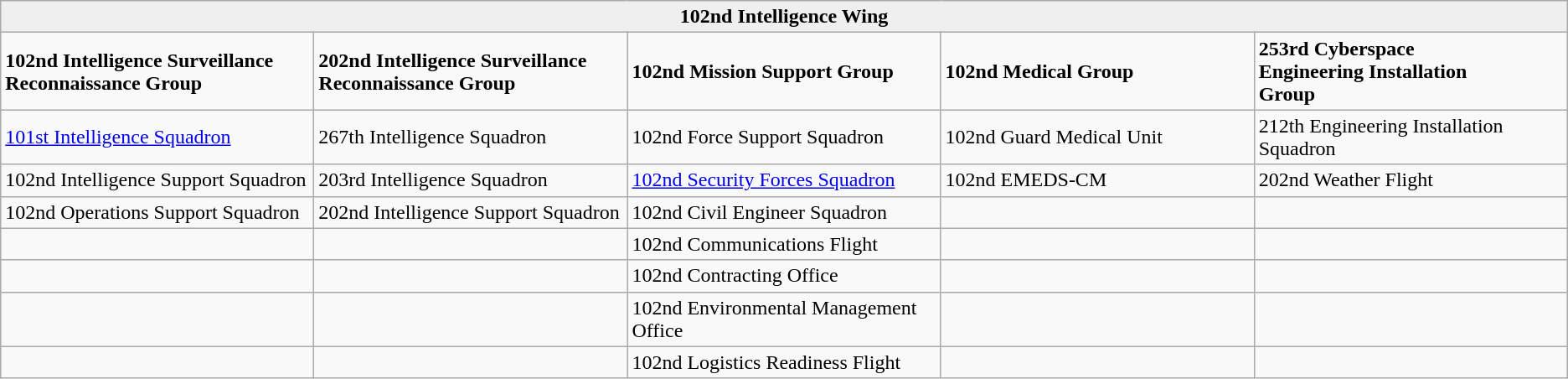<table class="wikitable">
<tr>
<td colspan="5" style="background:#efefef; text-align: center;"><strong>102nd Intelligence Wing </strong></td>
</tr>
<tr>
<td style="width:300pt;"><strong>102nd Intelligence Surveillance Reconnaissance Group</strong></td>
<td style="width:300pt;"><strong>202nd Intelligence Surveillance Reconnaissance Group</strong></td>
<td style="width:300pt;"><strong>102nd Mission Support Group</strong></td>
<td style="width:300pt;"><strong>102nd Medical Group</strong></td>
<td><strong>253rd Cyberspace</strong><br><strong>Engineering Installation</strong><br><strong>Group</strong></td>
</tr>
<tr>
<td width=20%><a href='#'>101st Intelligence Squadron</a></td>
<td width=20%>267th Intelligence Squadron</td>
<td width=20%>102nd Force Support Squadron</td>
<td width=20%>102nd Guard Medical Unit</td>
<td width=20%>212th Engineering Installation Squadron</td>
</tr>
<tr>
<td>102nd Intelligence Support Squadron</td>
<td>203rd Intelligence Squadron</td>
<td><a href='#'>102nd Security Forces Squadron</a></td>
<td>102nd EMEDS-CM</td>
<td>202nd Weather Flight</td>
</tr>
<tr>
<td>102nd Operations Support Squadron</td>
<td>202nd Intelligence Support Squadron</td>
<td>102nd Civil Engineer Squadron</td>
<td></td>
<td></td>
</tr>
<tr>
<td></td>
<td></td>
<td>102nd Communications Flight</td>
<td></td>
<td></td>
</tr>
<tr>
<td></td>
<td></td>
<td>102nd Contracting Office</td>
<td></td>
<td></td>
</tr>
<tr>
<td></td>
<td></td>
<td>102nd Environmental Management Office</td>
<td></td>
<td></td>
</tr>
<tr>
<td></td>
<td></td>
<td>102nd Logistics Readiness Flight</td>
<td></td>
<td></td>
</tr>
</table>
